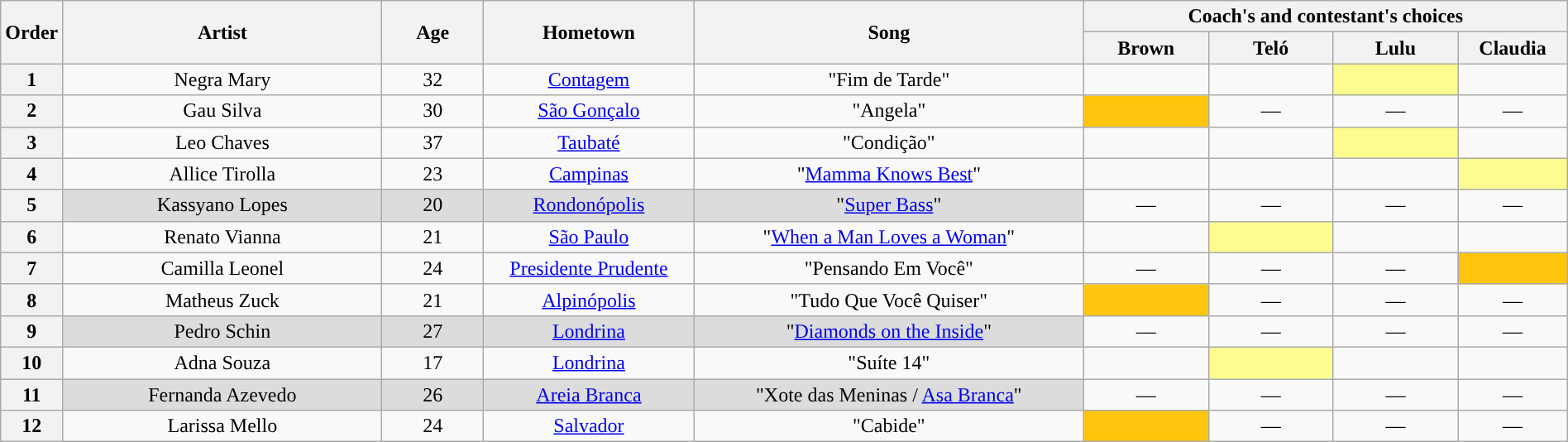<table class="wikitable" style="text-align:center; width:100%;">
<tr>
<th rowspan=2 width="03.5%">Order</th>
<th rowspan=2 width="20.5%">Artist</th>
<th rowspan=2 width="06.5%">Age</th>
<th rowspan=2 width="13.5%">Hometown</th>
<th rowspan=2 width="25.0%">Song</th>
<th colspan=4 width="32.0%">Coach's and contestant's choices</th>
</tr>
<tr>
<th width="8.0%">Brown</th>
<th width="8.0%">Teló</th>
<th width="8.0%">Lulu</th>
<th width="8.0%">Claudia</th>
</tr>
<tr>
<th>1</th>
<td>Negra Mary</td>
<td>32</td>
<td><a href='#'>Contagem</a></td>
<td>"Fim de Tarde"</td>
<td style=><strong></strong></td>
<td style=><strong></strong></td>
<td style="background-color:#fdfc8f"><strong></strong></td>
<td style=><strong></strong></td>
</tr>
<tr>
<th>2</th>
<td>Gau Silva</td>
<td>30</td>
<td><a href='#'>São Gonçalo</a></td>
<td>"Angela"</td>
<td style="background-color:#FFC40C"><strong></strong></td>
<td>—</td>
<td>—</td>
<td>—</td>
</tr>
<tr>
<th>3</th>
<td>Leo Chaves</td>
<td>37</td>
<td><a href='#'>Taubaté</a></td>
<td>"Condição"</td>
<td><strong></strong></td>
<td><strong></strong></td>
<td style="background-color:#fdfc8f"><strong></strong></td>
<td><strong></strong></td>
</tr>
<tr>
<th>4</th>
<td>Allice Tirolla</td>
<td>23</td>
<td><a href='#'>Campinas</a></td>
<td>"<a href='#'>Mamma Knows Best</a>"</td>
<td><strong></strong></td>
<td><strong></strong></td>
<td><strong></strong></td>
<td style="background-color:#fdfc8f"><strong></strong></td>
</tr>
<tr>
<th>5</th>
<td style="background-color:#dcdcdc">Kassyano Lopes</td>
<td style="background-color:#dcdcdc">20</td>
<td style="background-color:#dcdcdc"><a href='#'>Rondonópolis</a></td>
<td style="background-color:#dcdcdc">"<a href='#'>Super Bass</a>"</td>
<td>—</td>
<td>—</td>
<td>—</td>
<td>—</td>
</tr>
<tr>
<th>6</th>
<td>Renato Vianna</td>
<td>21</td>
<td><a href='#'>São Paulo</a></td>
<td>"<a href='#'>When a Man Loves a Woman</a>"</td>
<td><strong></strong></td>
<td style="background-color:#fdfc8f"><strong></strong></td>
<td><strong></strong></td>
<td><strong></strong></td>
</tr>
<tr>
<th>7</th>
<td>Camilla Leonel</td>
<td>24</td>
<td><a href='#'>Presidente Prudente</a></td>
<td>"Pensando Em Você"</td>
<td>—</td>
<td>—</td>
<td>—</td>
<td style="background-color:#FFC40C"><strong></strong></td>
</tr>
<tr>
<th>8</th>
<td>Matheus Zuck</td>
<td>21</td>
<td><a href='#'>Alpinópolis</a></td>
<td>"Tudo Que Você Quiser"</td>
<td style="background-color:#FFC40C"><strong></strong></td>
<td>—</td>
<td>—</td>
<td>—</td>
</tr>
<tr>
<th>9</th>
<td style="background-color:#dcdcdc">Pedro Schin</td>
<td style="background-color:#dcdcdc">27</td>
<td style="background-color:#dcdcdc"><a href='#'>Londrina</a></td>
<td style="background-color:#dcdcdc">"<a href='#'>Diamonds on the Inside</a>"</td>
<td>—</td>
<td>—</td>
<td>—</td>
<td>—</td>
</tr>
<tr>
<th>10</th>
<td>Adna Souza</td>
<td>17</td>
<td><a href='#'>Londrina</a></td>
<td>"Suíte 14"</td>
<td><strong></strong></td>
<td style="background-color:#fdfc8f"><strong></strong></td>
<td><strong></strong></td>
<td><strong></strong></td>
</tr>
<tr>
<th>11</th>
<td style="background-color:#dcdcdc">Fernanda Azevedo</td>
<td style="background-color:#dcdcdc">26</td>
<td style="background-color:#dcdcdc"><a href='#'>Areia Branca</a></td>
<td style="background-color:#dcdcdc">"Xote das Meninas / <a href='#'>Asa Branca</a>"</td>
<td>—</td>
<td>—</td>
<td>—</td>
<td>—</td>
</tr>
<tr>
<th>12</th>
<td>Larissa Mello</td>
<td>24</td>
<td><a href='#'>Salvador</a></td>
<td>"Cabide"</td>
<td style="background-color:#FFC40C"><strong></strong></td>
<td>—</td>
<td>—</td>
<td>—</td>
</tr>
</table>
